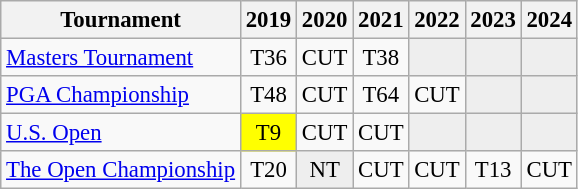<table class="wikitable" style="font-size:95%;text-align:center;">
<tr>
<th>Tournament</th>
<th>2019</th>
<th>2020</th>
<th>2021</th>
<th>2022</th>
<th>2023</th>
<th>2024</th>
</tr>
<tr>
<td align=left><a href='#'>Masters Tournament</a></td>
<td>T36</td>
<td>CUT</td>
<td>T38</td>
<td style="background:#eeeeee;"></td>
<td style="background:#eeeeee;"></td>
<td style="background:#eeeeee;"></td>
</tr>
<tr>
<td align=left><a href='#'>PGA Championship</a></td>
<td>T48</td>
<td>CUT</td>
<td>T64</td>
<td>CUT</td>
<td style="background:#eeeeee;"></td>
<td style="background:#eeeeee;"></td>
</tr>
<tr>
<td align=left><a href='#'>U.S. Open</a></td>
<td style="background:yellow;">T9</td>
<td>CUT</td>
<td>CUT</td>
<td style="background:#eeeeee;"></td>
<td style="background:#eeeeee;"></td>
<td style="background:#eeeeee;"></td>
</tr>
<tr>
<td align=left><a href='#'>The Open Championship</a></td>
<td>T20</td>
<td style="background:#eeeeee;">NT</td>
<td>CUT</td>
<td>CUT</td>
<td>T13</td>
<td>CUT</td>
</tr>
</table>
